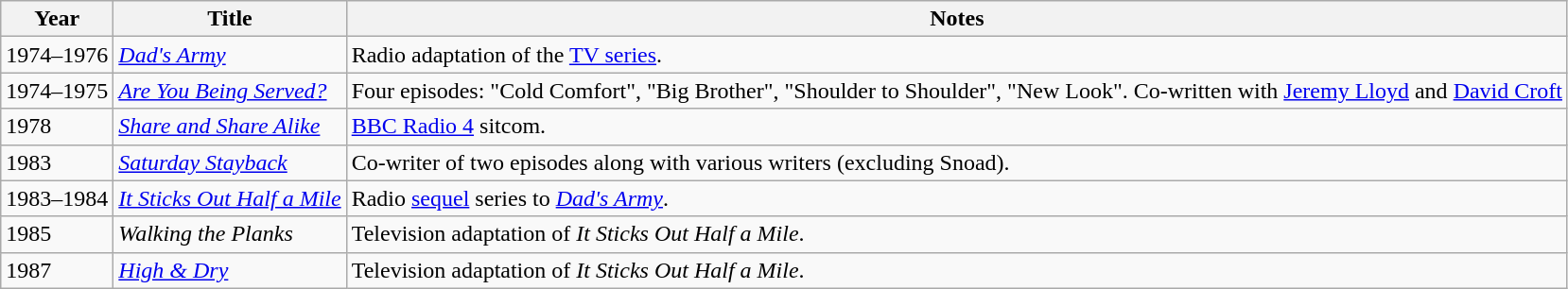<table class="wikitable">
<tr>
<th>Year</th>
<th>Title</th>
<th>Notes</th>
</tr>
<tr>
<td>1974–1976</td>
<td><em><a href='#'>Dad's Army</a></em></td>
<td>Radio adaptation of the <a href='#'>TV series</a>.</td>
</tr>
<tr>
<td>1974–1975</td>
<td><em><a href='#'>Are You Being Served?</a></em></td>
<td>Four episodes: "Cold Comfort", "Big Brother", "Shoulder to Shoulder", "New Look". Co-written with <a href='#'>Jeremy Lloyd</a> and <a href='#'>David Croft</a></td>
</tr>
<tr>
<td>1978</td>
<td><em><a href='#'>Share and Share Alike</a></em></td>
<td><a href='#'>BBC Radio 4</a> sitcom.</td>
</tr>
<tr>
<td>1983</td>
<td><em><a href='#'>Saturday Stayback</a> </em></td>
<td>Co-writer of two episodes along with various writers (excluding Snoad).</td>
</tr>
<tr>
<td>1983–1984</td>
<td><em><a href='#'>It Sticks Out Half a Mile</a></em></td>
<td>Radio <a href='#'>sequel</a> series to <em><a href='#'>Dad's Army</a></em>.</td>
</tr>
<tr>
<td>1985</td>
<td><em>Walking the Planks</em></td>
<td>Television adaptation of <em>It Sticks Out Half a Mile</em>.</td>
</tr>
<tr>
<td>1987</td>
<td><em><a href='#'>High & Dry</a></em></td>
<td>Television adaptation of <em>It Sticks Out Half a Mile</em>.</td>
</tr>
</table>
